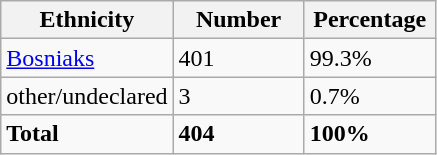<table class="wikitable">
<tr>
<th width="100px">Ethnicity</th>
<th width="80px">Number</th>
<th width="80px">Percentage</th>
</tr>
<tr>
<td><a href='#'>Bosniaks</a></td>
<td>401</td>
<td>99.3%</td>
</tr>
<tr>
<td>other/undeclared</td>
<td>3</td>
<td>0.7%</td>
</tr>
<tr>
<td><strong>Total</strong></td>
<td><strong>404</strong></td>
<td><strong>100%</strong></td>
</tr>
</table>
